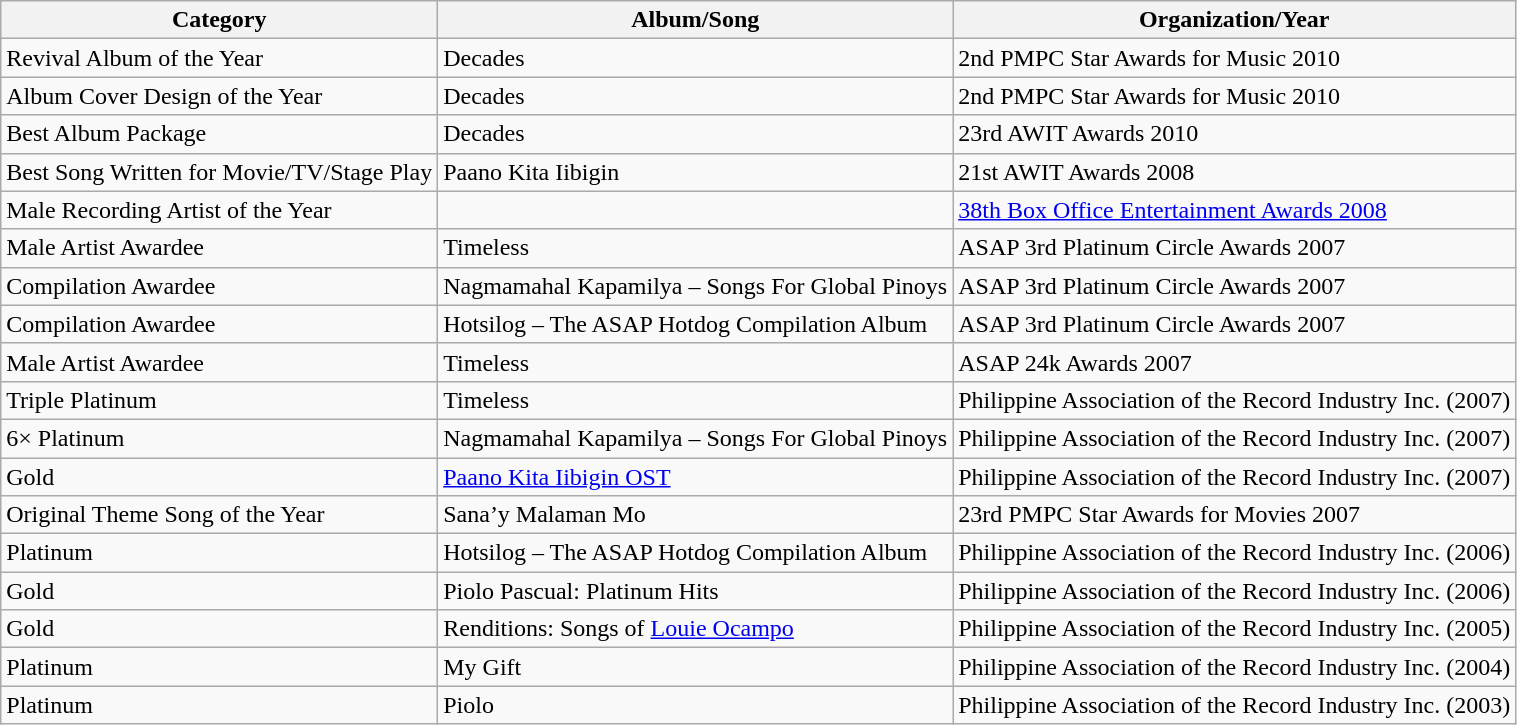<table class="wikitable sortable">
<tr ">
<th>Category</th>
<th>Album/Song</th>
<th>Organization/Year</th>
</tr>
<tr>
<td>Revival Album of the Year</td>
<td>Decades</td>
<td>2nd PMPC Star Awards for Music 2010</td>
</tr>
<tr>
<td>Album Cover Design of the Year</td>
<td>Decades</td>
<td>2nd PMPC Star Awards for Music 2010</td>
</tr>
<tr>
<td>Best Album Package</td>
<td>Decades</td>
<td>23rd AWIT Awards 2010</td>
</tr>
<tr>
<td>Best Song Written for Movie/TV/Stage Play</td>
<td>Paano Kita Iibigin</td>
<td>21st AWIT Awards 2008</td>
</tr>
<tr>
<td>Male Recording Artist of the Year</td>
<td></td>
<td><a href='#'>38th Box Office Entertainment Awards 2008</a></td>
</tr>
<tr>
<td>Male Artist Awardee</td>
<td>Timeless</td>
<td>ASAP 3rd Platinum Circle Awards 2007</td>
</tr>
<tr>
<td>Compilation Awardee</td>
<td>Nagmamahal Kapamilya – Songs For Global Pinoys</td>
<td>ASAP 3rd Platinum Circle Awards 2007</td>
</tr>
<tr>
<td>Compilation Awardee</td>
<td>Hotsilog – The ASAP Hotdog Compilation Album</td>
<td>ASAP 3rd Platinum Circle Awards 2007</td>
</tr>
<tr>
<td>Male Artist Awardee</td>
<td>Timeless</td>
<td>ASAP 24k Awards 2007</td>
</tr>
<tr>
<td>Triple Platinum</td>
<td>Timeless</td>
<td>Philippine Association of the Record Industry Inc. (2007)</td>
</tr>
<tr>
<td>6× Platinum</td>
<td>Nagmamahal Kapamilya – Songs For Global Pinoys</td>
<td>Philippine Association of the Record Industry Inc. (2007)</td>
</tr>
<tr>
<td>Gold</td>
<td><a href='#'>Paano Kita Iibigin OST</a></td>
<td>Philippine Association of the Record Industry Inc. (2007)</td>
</tr>
<tr>
<td>Original Theme Song of the Year</td>
<td>Sana’y Malaman Mo</td>
<td>23rd PMPC Star Awards for Movies 2007</td>
</tr>
<tr>
<td>Platinum</td>
<td>Hotsilog – The ASAP Hotdog Compilation Album</td>
<td>Philippine Association of the Record Industry Inc. (2006)</td>
</tr>
<tr>
<td>Gold</td>
<td>Piolo Pascual: Platinum Hits</td>
<td>Philippine Association of the Record Industry Inc. (2006)</td>
</tr>
<tr>
<td>Gold</td>
<td>Renditions: Songs of <a href='#'>Louie Ocampo</a></td>
<td>Philippine Association of the Record Industry Inc. (2005)</td>
</tr>
<tr>
<td>Platinum</td>
<td>My Gift</td>
<td>Philippine Association of the Record Industry Inc. (2004)</td>
</tr>
<tr>
<td>Platinum</td>
<td>Piolo</td>
<td>Philippine Association of the Record Industry Inc. (2003)</td>
</tr>
</table>
